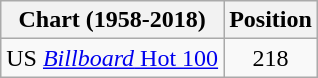<table class="wikitable">
<tr>
<th>Chart (1958-2018)</th>
<th>Position</th>
</tr>
<tr>
<td>US <a href='#'><em>Billboard</em> Hot 100</a></td>
<td align="center">218</td>
</tr>
</table>
